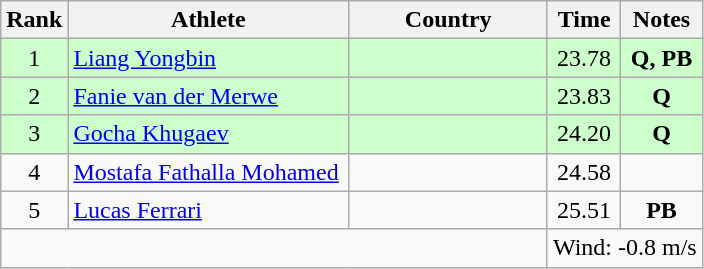<table class="wikitable sortable" style="text-align:center">
<tr>
<th>Rank</th>
<th style="width:180px">Athlete</th>
<th style="width:125px">Country</th>
<th>Time</th>
<th>Notes</th>
</tr>
<tr style="background:#cfc;">
<td>1</td>
<td style="text-align:left;"><a href='#'>Liang Yongbin</a></td>
<td style="text-align:left;"></td>
<td>23.78</td>
<td><strong>Q, PB</strong></td>
</tr>
<tr style="background:#cfc;">
<td>2</td>
<td style="text-align:left;"><a href='#'>Fanie van der Merwe</a></td>
<td style="text-align:left;"></td>
<td>23.83</td>
<td><strong>Q</strong></td>
</tr>
<tr style="background:#cfc;">
<td>3</td>
<td style="text-align:left;"><a href='#'>Gocha Khugaev</a></td>
<td style="text-align:left;"></td>
<td>24.20</td>
<td><strong>Q</strong></td>
</tr>
<tr>
<td>4</td>
<td style="text-align:left;"><a href='#'>Mostafa Fathalla Mohamed</a></td>
<td style="text-align:left;"></td>
<td>24.58</td>
<td></td>
</tr>
<tr>
<td>5</td>
<td style="text-align:left;"><a href='#'>Lucas Ferrari</a></td>
<td style="text-align:left;"></td>
<td>25.51</td>
<td><strong>PB</strong></td>
</tr>
<tr class="sortbottom">
<td colspan="3"></td>
<td colspan="2">Wind: -0.8 m/s</td>
</tr>
</table>
